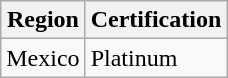<table class="wikitable">
<tr>
<th>Region</th>
<th>Certification</th>
</tr>
<tr>
<td>Mexico</td>
<td>Platinum</td>
</tr>
</table>
